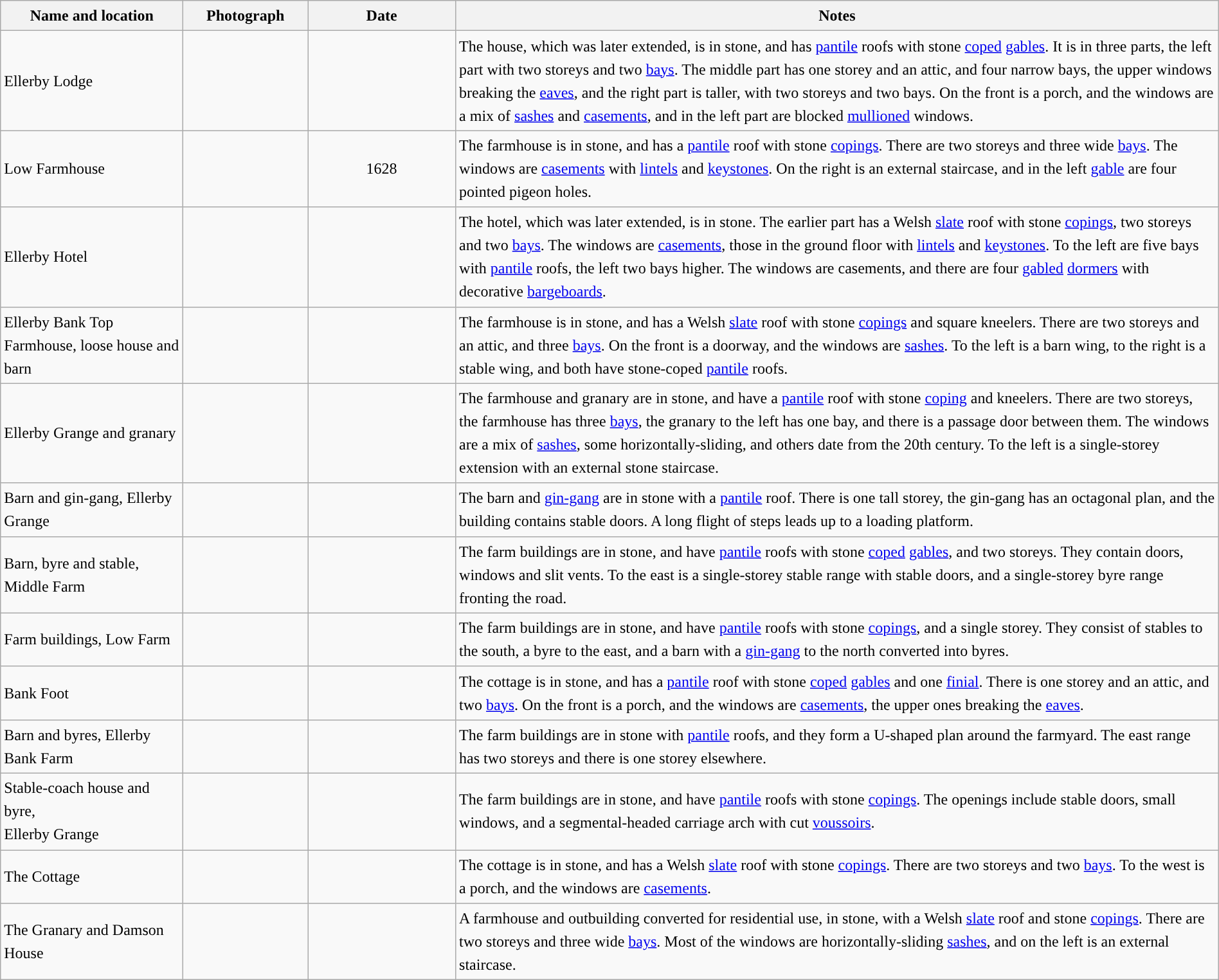<table class="wikitable sortable plainrowheaders" style="width:100%;border:0px;text-align:left;line-height:150%;">
<tr>
<th scope="col"  style="width:150px">Name and location</th>
<th scope="col"  style="width:100px" class="unsortable">Photograph</th>
<th scope="col"  style="width:120px">Date</th>
<th scope="col"  style="width:650px" class="unsortable">Notes</th>
</tr>
<tr>
<td>Ellerby Lodge<br><small></small></td>
<td></td>
<td align="center"></td>
<td>The house, which was later extended, is in stone, and has <a href='#'>pantile</a> roofs with stone <a href='#'>coped</a> <a href='#'>gables</a>.  It is in three parts, the left part with two storeys and two <a href='#'>bays</a>.  The middle part has one storey and an attic, and four narrow bays, the upper windows breaking the <a href='#'>eaves</a>, and the right part is taller, with two storeys and two bays.  On the front is a porch, and the windows are a mix of <a href='#'>sashes</a> and <a href='#'>casements</a>, and in the left part are blocked <a href='#'>mullioned</a> windows.</td>
</tr>
<tr>
<td>Low Farmhouse<br><small></small></td>
<td></td>
<td align="center">1628</td>
<td>The farmhouse is in stone, and has a <a href='#'>pantile</a> roof with stone <a href='#'>copings</a>.  There are two storeys and three wide <a href='#'>bays</a>.  The windows are <a href='#'>casements</a> with <a href='#'>lintels</a> and <a href='#'>keystones</a>.  On the right is an external staircase, and in the left <a href='#'>gable</a> are four pointed pigeon holes.</td>
</tr>
<tr>
<td>Ellerby Hotel<br><small></small></td>
<td></td>
<td align="center"></td>
<td>The hotel, which was later extended, is in stone.  The earlier part has a Welsh <a href='#'>slate</a> roof with stone <a href='#'>copings</a>, two storeys and two <a href='#'>bays</a>.  The windows are <a href='#'>casements</a>, those in the ground floor with <a href='#'>lintels</a> and <a href='#'>keystones</a>.  To the left are five bays with <a href='#'>pantile</a> roofs, the left two bays higher.  The windows are casements, and there are four <a href='#'>gabled</a> <a href='#'>dormers</a> with decorative <a href='#'>bargeboards</a>.</td>
</tr>
<tr>
<td>Ellerby Bank Top Farmhouse, loose house and barn<br><small></small></td>
<td></td>
<td align="center"></td>
<td>The farmhouse is in stone, and has a Welsh <a href='#'>slate</a> roof with stone <a href='#'>copings</a> and square kneelers.  There are two storeys and an attic, and three <a href='#'>bays</a>.  On the front is a doorway, and the windows are <a href='#'>sashes</a>.  To the left is a barn wing, to the right is a stable wing, and both have stone-coped <a href='#'>pantile</a> roofs.</td>
</tr>
<tr>
<td>Ellerby Grange and granary<br><small></small></td>
<td></td>
<td align="center"></td>
<td>The farmhouse and granary are in stone, and have a <a href='#'>pantile</a> roof with stone <a href='#'>coping</a> and kneelers.  There are two storeys, the farmhouse has three <a href='#'>bays</a>, the granary to the left has one bay, and there is a passage door between them.  The windows are a mix of <a href='#'>sashes</a>, some horizontally-sliding, and others date from the 20th century.  To the left is a single-storey extension  with an external stone staircase.</td>
</tr>
<tr>
<td>Barn and gin-gang, Ellerby Grange<br><small></small></td>
<td></td>
<td align="center"></td>
<td>The barn and <a href='#'>gin-gang</a> are in stone with a <a href='#'>pantile</a> roof.  There is one tall storey, the gin-gang has an octagonal plan, and the building contains stable doors.  A long flight of steps leads up to a loading platform.</td>
</tr>
<tr>
<td>Barn, byre and stable, Middle Farm<br><small></small></td>
<td></td>
<td align="center"></td>
<td>The farm buildings are in stone, and have <a href='#'>pantile</a> roofs with stone <a href='#'>coped</a> <a href='#'>gables</a>, and two storeys.  They contain doors, windows and slit vents.  To the east is a single-storey stable range with stable doors, and a single-storey byre range fronting the road.</td>
</tr>
<tr>
<td>Farm buildings, Low Farm<br><small></small></td>
<td></td>
<td align="center"></td>
<td>The farm buildings are in stone, and have <a href='#'>pantile</a> roofs with stone <a href='#'>copings</a>, and a single storey.  They consist of stables to the south, a byre to the east, and a barn with a <a href='#'>gin-gang</a> to the north converted into byres.</td>
</tr>
<tr>
<td>Bank Foot<br><small></small></td>
<td></td>
<td align="center"></td>
<td>The cottage is in stone, and has a <a href='#'>pantile</a> roof with stone <a href='#'>coped</a> <a href='#'>gables</a> and one <a href='#'>finial</a>.  There is one storey and an attic, and two <a href='#'>bays</a>.  On the front is a porch, and the windows are <a href='#'>casements</a>, the upper ones breaking the <a href='#'>eaves</a>.</td>
</tr>
<tr>
<td>Barn and byres, Ellerby Bank Farm<br><small></small></td>
<td></td>
<td align="center"></td>
<td>The farm buildings are in stone with <a href='#'>pantile</a> roofs, and they form a U-shaped plan around the farmyard.  The east range has two storeys and there is one storey elsewhere.</td>
</tr>
<tr>
<td>Stable-coach house and byre,<br>Ellerby Grange<br><small></small></td>
<td></td>
<td align="center"></td>
<td>The farm buildings are in stone, and have <a href='#'>pantile</a> roofs with stone <a href='#'>copings</a>.  The openings include stable doors, small windows, and a segmental-headed carriage arch with cut <a href='#'>voussoirs</a>.</td>
</tr>
<tr>
<td>The Cottage<br><small></small></td>
<td></td>
<td align="center"></td>
<td>The cottage is in stone, and has a Welsh <a href='#'>slate</a> roof with stone <a href='#'>copings</a>.  There are two storeys and two <a href='#'>bays</a>.  To the west is a porch, and the windows are <a href='#'>casements</a>.</td>
</tr>
<tr>
<td>The Granary and Damson House<br><small></small></td>
<td></td>
<td align="center"></td>
<td>A farmhouse and outbuilding converted for residential use, in stone, with a Welsh <a href='#'>slate</a> roof and stone <a href='#'>copings</a>.  There are two storeys and three wide <a href='#'>bays</a>.  Most of the windows are horizontally-sliding <a href='#'>sashes</a>, and on the left is an external staircase.</td>
</tr>
<tr>
</tr>
</table>
